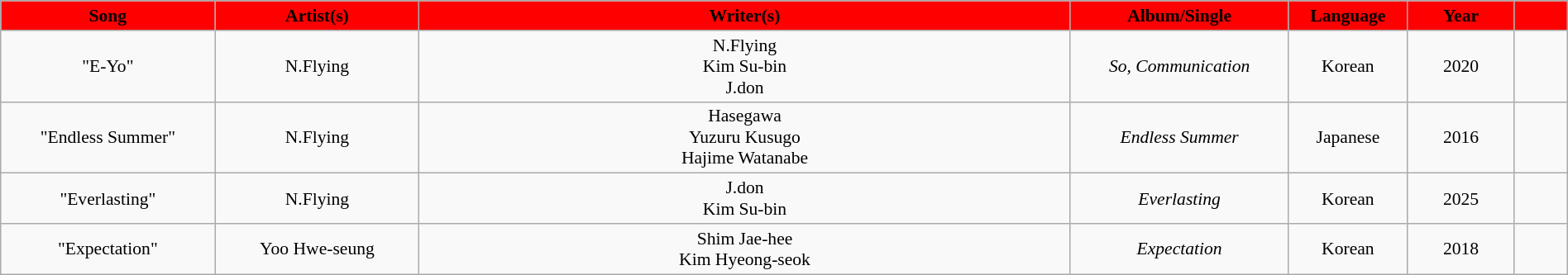<table class="wikitable" style="margin:0.5em auto; clear:both; font-size:.9em; text-align:center; width:100%">
<tr>
<th style="width:200px; background:#FF0000;">Song</th>
<th style="width:200px; background:#FF0000;">Artist(s)</th>
<th style="width:700px; background:#FF0000;">Writer(s)</th>
<th style="width:200px; background:#FF0000;">Album/Single</th>
<th style="width:100px; background:#FF0000;">Language</th>
<th style="width:100px; background:#FF0000;">Year</th>
<th style="width:50px;  background:#FF0000;"></th>
</tr>
<tr>
<td>"E-Yo" </td>
<td>N.Flying</td>
<td>N.Flying <br> Kim Su-bin <br> J.don</td>
<td><em>So, Communication</em></td>
<td>Korean</td>
<td>2020</td>
<td></td>
</tr>
<tr>
<td>"Endless Summer"</td>
<td>N.Flying</td>
<td>Hasegawa <br> Yuzuru Kusugo <br> Hajime Watanabe</td>
<td><em>Endless Summer</em></td>
<td>Japanese</td>
<td>2016</td>
<td></td>
</tr>
<tr>
<td>"Everlasting" </td>
<td>N.Flying</td>
<td>J.don <br> Kim Su-bin</td>
<td><em>Everlasting</em></td>
<td>Korean</td>
<td>2025</td>
<td></td>
</tr>
<tr>
<td>"Expectation" </td>
<td>Yoo Hwe-seung</td>
<td>Shim Jae-hee <br> Kim Hyeong-seok</td>
<td><em>Expectation</em></td>
<td>Korean</td>
<td>2018</td>
<td></td>
</tr>
</table>
